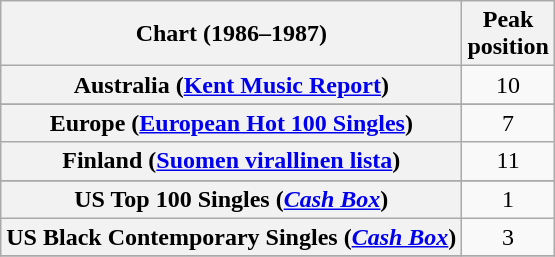<table class="wikitable sortable plainrowheaders" style="text-align:center">
<tr>
<th scope="col">Chart (1986–1987)</th>
<th scope="col">Peak<br>position</th>
</tr>
<tr>
<th scope="row">Australia (<a href='#'>Kent Music Report</a>)</th>
<td>10</td>
</tr>
<tr>
</tr>
<tr>
</tr>
<tr>
</tr>
<tr>
<th scope="row">Europe (<a href='#'>European Hot 100 Singles</a>)</th>
<td>7</td>
</tr>
<tr>
<th scope="row">Finland (<a href='#'>Suomen virallinen lista</a>)</th>
<td>11</td>
</tr>
<tr>
</tr>
<tr>
</tr>
<tr>
</tr>
<tr>
</tr>
<tr>
</tr>
<tr>
</tr>
<tr>
</tr>
<tr>
</tr>
<tr>
</tr>
<tr>
<th scope="row">US Top 100 Singles (<em><a href='#'>Cash Box</a></em>)</th>
<td>1</td>
</tr>
<tr>
<th scope="row">US Black Contemporary Singles (<em><a href='#'>Cash Box</a></em>)</th>
<td>3</td>
</tr>
<tr>
</tr>
</table>
